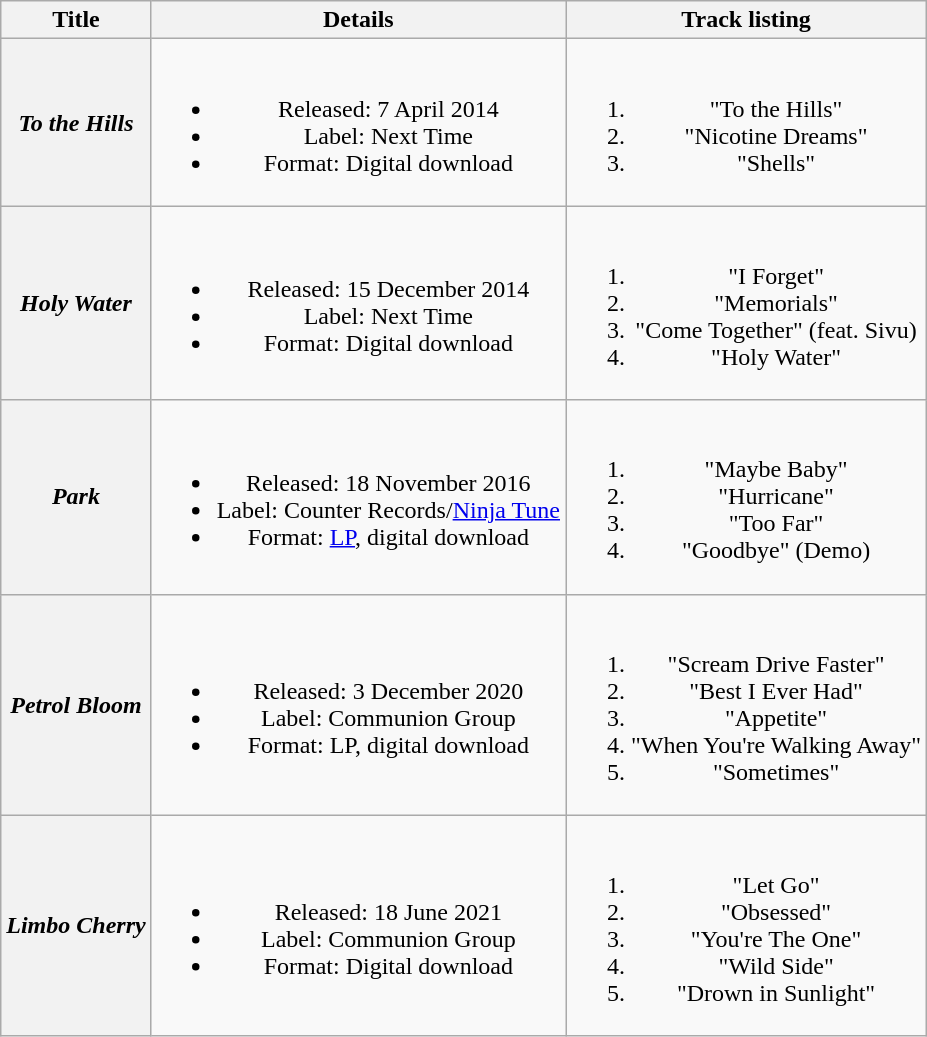<table class="wikitable plainrowheaders" style="text-align:center;">
<tr>
<th scope="col">Title</th>
<th scope="col">Details</th>
<th scope="col">Track listing</th>
</tr>
<tr>
<th scope="row"><strong><em>To the Hills</em></strong></th>
<td><br><ul><li>Released: 7 April 2014</li><li>Label: Next Time</li><li>Format: Digital download</li></ul></td>
<td><br><ol><li>"To the Hills"</li><li>"Nicotine Dreams"</li><li>"Shells"</li></ol></td>
</tr>
<tr>
<th scope="row"><strong><em>Holy Water</em></strong></th>
<td><br><ul><li>Released: 15 December 2014</li><li>Label: Next Time</li><li>Format: Digital download</li></ul></td>
<td><br><ol><li>"I Forget"</li><li>"Memorials"</li><li>"Come Together" (feat. Sivu)</li><li>"Holy Water"</li></ol></td>
</tr>
<tr>
<th scope="row"><strong><em>Park</em></strong></th>
<td><br><ul><li>Released: 18 November 2016</li><li>Label: Counter Records/<a href='#'>Ninja Tune</a></li><li>Format: <a href='#'>LP</a>, digital download</li></ul></td>
<td><br><ol><li>"Maybe Baby"</li><li>"Hurricane"</li><li>"Too Far"</li><li>"Goodbye" (Demo)</li></ol></td>
</tr>
<tr>
<th scope="row"><strong><em>Petrol Bloom</em></strong></th>
<td><br><ul><li>Released: 3 December 2020</li><li>Label: Communion Group</li><li>Format: LP, digital download</li></ul></td>
<td><br><ol><li>"Scream Drive Faster"</li><li>"Best I Ever Had"</li><li>"Appetite"</li><li>"When You're Walking Away"</li><li>"Sometimes"</li></ol></td>
</tr>
<tr>
<th scope="row"><strong><em>Limbo Cherry</em></strong></th>
<td><br><ul><li>Released: 18 June 2021</li><li>Label: Communion Group</li><li>Format: Digital download</li></ul></td>
<td><br><ol><li>"Let Go"</li><li>"Obsessed"</li><li>"You're The One"</li><li>"Wild Side"</li><li>"Drown in Sunlight"</li></ol></td>
</tr>
</table>
